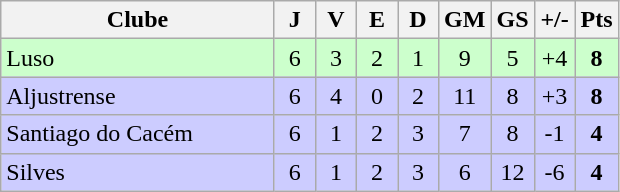<table class="wikitable" style="text-align: center;">
<tr>
<th width=175>Clube</th>
<th width=20>J</th>
<th width=20>V</th>
<th width=20>E</th>
<th width=20>D</th>
<th width=20>GM</th>
<th width=20>GS</th>
<th width=20>+/-</th>
<th width=20>Pts</th>
</tr>
<tr bgcolor=#ccffcc>
<td align=left>Luso</td>
<td>6</td>
<td>3</td>
<td>2</td>
<td>1</td>
<td>9</td>
<td>5</td>
<td>+4</td>
<td><strong>8</strong></td>
</tr>
<tr bgcolor=#ccccff>
<td align=left>Aljustrense</td>
<td>6</td>
<td>4</td>
<td>0</td>
<td>2</td>
<td>11</td>
<td>8</td>
<td>+3</td>
<td><strong>8</strong></td>
</tr>
<tr bgcolor=#ccccff>
<td align=left>Santiago do Cacém</td>
<td>6</td>
<td>1</td>
<td>2</td>
<td>3</td>
<td>7</td>
<td>8</td>
<td>-1</td>
<td><strong>4</strong></td>
</tr>
<tr bgcolor=#ccccff>
<td align=left>Silves</td>
<td>6</td>
<td>1</td>
<td>2</td>
<td>3</td>
<td>6</td>
<td>12</td>
<td>-6</td>
<td><strong>4</strong></td>
</tr>
</table>
